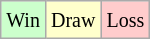<table class="wikitable">
<tr>
<td style="background-color: #CCFFCC;"><small>Win</small></td>
<td style="background-color: #FFFFCC;"><small>Draw</small></td>
<td style="background-color: #FFCCCC;"><small>Loss</small></td>
</tr>
</table>
